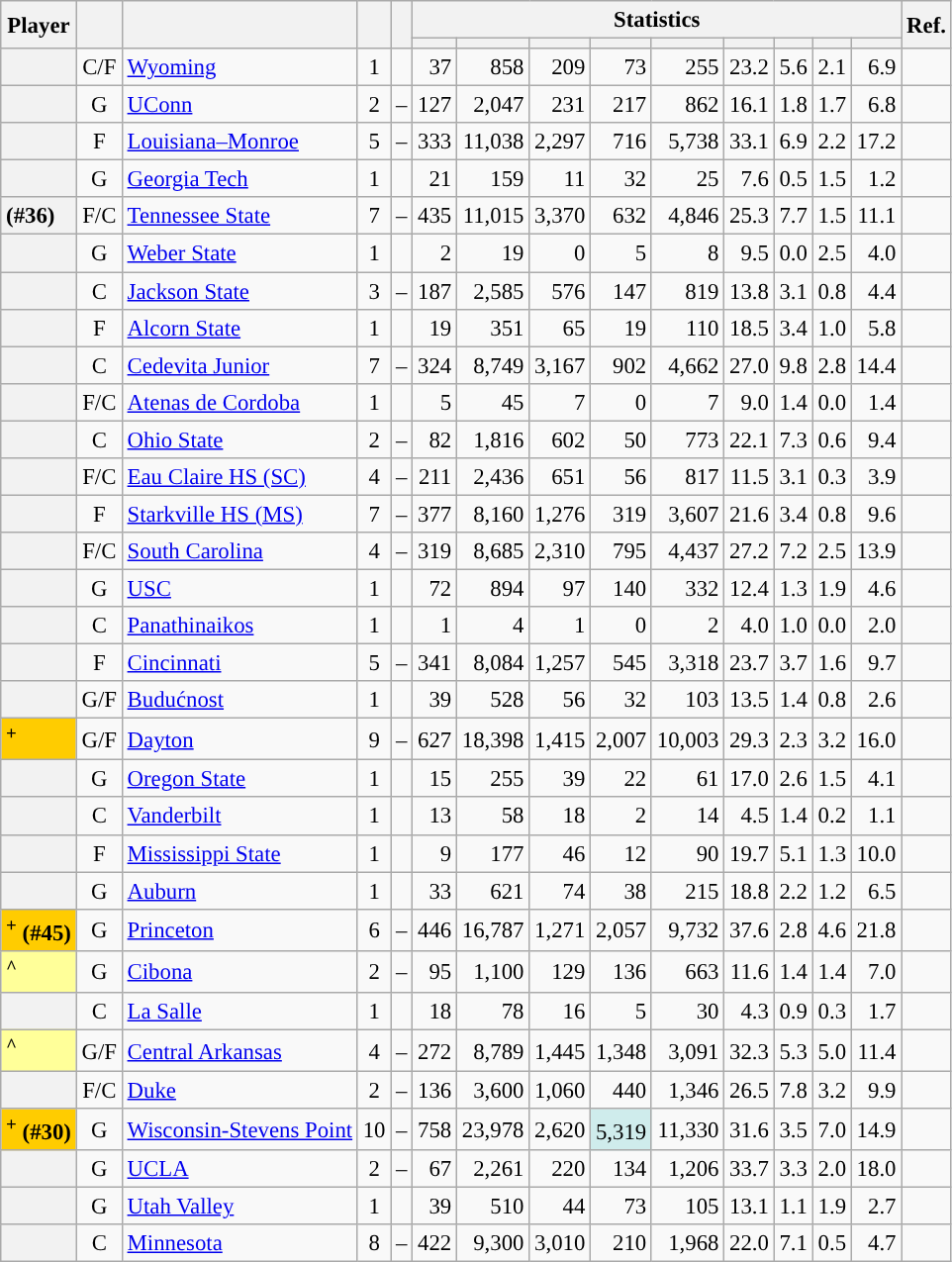<table class="wikitable sortable" style="font-size:95%; text-align:right;">
<tr>
<th scope=col rowspan="2">Player</th>
<th scope=col rowspan="2"></th>
<th scope=col rowspan="2"></th>
<th scope=col rowspan="2"></th>
<th scope=col rowspan="2"></th>
<th scope=colgroup colspan="9">Statistics</th>
<th scope=col rowspan="2">Ref.</th>
</tr>
<tr>
<th scope=col></th>
<th scope=col></th>
<th scope=col></th>
<th scope=col></th>
<th scope=col></th>
<th scope=col></th>
<th scope=col></th>
<th scope=col></th>
<th scope=col></th>
</tr>
<tr>
<th scope=row style="text-align:left;"></th>
<td align="center">C/F</td>
<td align="left"><a href='#'>Wyoming</a></td>
<td align="center">1</td>
<td align="center"></td>
<td>37</td>
<td>858</td>
<td>209</td>
<td>73</td>
<td>255</td>
<td>23.2</td>
<td>5.6</td>
<td>2.1</td>
<td>6.9</td>
<td align=center></td>
</tr>
<tr>
<th scope=row style="text-align:left;"></th>
<td align="center">G</td>
<td align="left"><a href='#'>UConn</a></td>
<td align="center">2</td>
<td align="center">–</td>
<td>127</td>
<td>2,047</td>
<td>231</td>
<td>217</td>
<td>862</td>
<td>16.1</td>
<td>1.8</td>
<td>1.7</td>
<td>6.8</td>
<td align=center></td>
</tr>
<tr>
<th scope=row style="text-align:left;"></th>
<td align="center">F</td>
<td align="left"><a href='#'>Louisiana–Monroe</a></td>
<td align="center">5</td>
<td align="center">–</td>
<td>333</td>
<td>11,038</td>
<td>2,297</td>
<td>716</td>
<td>5,738</td>
<td>33.1</td>
<td>6.9</td>
<td>2.2</td>
<td>17.2</td>
<td align=center></td>
</tr>
<tr>
<th scope=row style="text-align:left;"></th>
<td align="center">G</td>
<td align="left"><a href='#'>Georgia Tech</a></td>
<td align="center">1</td>
<td align="center"></td>
<td>21</td>
<td>159</td>
<td>11</td>
<td>32</td>
<td>25</td>
<td>7.6</td>
<td>0.5</td>
<td>1.5</td>
<td>1.2</td>
<td align=center></td>
</tr>
<tr>
<th scope=row style="text-align:left;"> (#36)</th>
<td align="center">F/C</td>
<td align="left"><a href='#'>Tennessee State</a></td>
<td align="center">7</td>
<td align="center">–</td>
<td>435</td>
<td>11,015</td>
<td>3,370</td>
<td>632</td>
<td>4,846</td>
<td>25.3</td>
<td>7.7</td>
<td>1.5</td>
<td>11.1</td>
<td align=center></td>
</tr>
<tr>
<th scope=row style="text-align:left;"></th>
<td align="center">G</td>
<td align="left"><a href='#'>Weber State</a></td>
<td align="center">1</td>
<td align="center"></td>
<td>2</td>
<td>19</td>
<td>0</td>
<td>5</td>
<td>8</td>
<td>9.5</td>
<td>0.0</td>
<td>2.5</td>
<td>4.0</td>
<td align=center></td>
</tr>
<tr>
<th scope=row style="text-align:left;"></th>
<td align="center">C</td>
<td align="left"><a href='#'>Jackson State</a></td>
<td align="center">3</td>
<td align="center">–</td>
<td>187</td>
<td>2,585</td>
<td>576</td>
<td>147</td>
<td>819</td>
<td>13.8</td>
<td>3.1</td>
<td>0.8</td>
<td>4.4</td>
<td align=center></td>
</tr>
<tr>
<th scope=row style="text-align:left;"></th>
<td align="center">F</td>
<td align="left"><a href='#'>Alcorn State</a></td>
<td align="center">1</td>
<td align="center"></td>
<td>19</td>
<td>351</td>
<td>65</td>
<td>19</td>
<td>110</td>
<td>18.5</td>
<td>3.4</td>
<td>1.0</td>
<td>5.8</td>
<td align=center></td>
</tr>
<tr>
<th scope=row style="text-align:left;"></th>
<td align="center">C</td>
<td align="left"> <a href='#'>Cedevita Junior</a></td>
<td align="center">7</td>
<td align="center">–</td>
<td>324</td>
<td>8,749</td>
<td>3,167</td>
<td>902</td>
<td>4,662</td>
<td>27.0</td>
<td>9.8</td>
<td>2.8</td>
<td>14.4</td>
<td align=center></td>
</tr>
<tr>
<th scope=row style="text-align:left;"></th>
<td align="center">F/C</td>
<td align="left"> <a href='#'>Atenas de Cordoba</a></td>
<td align="center">1</td>
<td align="center"></td>
<td>5</td>
<td>45</td>
<td>7</td>
<td>0</td>
<td>7</td>
<td>9.0</td>
<td>1.4</td>
<td>0.0</td>
<td>1.4</td>
<td align=center></td>
</tr>
<tr>
<th scope=row style="text-align:left;"></th>
<td align="center">C</td>
<td align="left"><a href='#'>Ohio State</a></td>
<td align="center">2</td>
<td align="center">–</td>
<td>82</td>
<td>1,816</td>
<td>602</td>
<td>50</td>
<td>773</td>
<td>22.1</td>
<td>7.3</td>
<td>0.6</td>
<td>9.4</td>
<td align=center></td>
</tr>
<tr>
<th scope=row style="text-align:left;"></th>
<td align="center">F/C</td>
<td align="left"><a href='#'>Eau Claire HS (SC)</a></td>
<td align="center">4</td>
<td align="center">–</td>
<td>211</td>
<td>2,436</td>
<td>651</td>
<td>56</td>
<td>817</td>
<td>11.5</td>
<td>3.1</td>
<td>0.3</td>
<td>3.9</td>
<td align=center></td>
</tr>
<tr>
<th scope=row style="text-align:left;"></th>
<td align="center">F</td>
<td align="left"><a href='#'>Starkville HS (MS)</a></td>
<td align="center">7</td>
<td align="center">–</td>
<td>377</td>
<td>8,160</td>
<td>1,276</td>
<td>319</td>
<td>3,607</td>
<td>21.6</td>
<td>3.4</td>
<td>0.8</td>
<td>9.6</td>
<td align=center></td>
</tr>
<tr>
<th scope=row style="text-align:left;"></th>
<td align="center">F/C</td>
<td align="left"><a href='#'>South Carolina</a></td>
<td align="center">4</td>
<td align="center">–</td>
<td>319</td>
<td>8,685</td>
<td>2,310</td>
<td>795</td>
<td>4,437</td>
<td>27.2</td>
<td>7.2</td>
<td>2.5</td>
<td>13.9</td>
<td align=center></td>
</tr>
<tr>
<th scope=row style="text-align:left;"></th>
<td align="center">G</td>
<td align="left"><a href='#'>USC</a></td>
<td align="center">1</td>
<td align="center"></td>
<td>72</td>
<td>894</td>
<td>97</td>
<td>140</td>
<td>332</td>
<td>12.4</td>
<td>1.3</td>
<td>1.9</td>
<td>4.6</td>
<td align=center></td>
</tr>
<tr>
<th scope=row style="text-align:left;"></th>
<td align="center">C</td>
<td align="left"> <a href='#'>Panathinaikos</a></td>
<td align="center">1</td>
<td align="center"></td>
<td>1</td>
<td>4</td>
<td>1</td>
<td>0</td>
<td>2</td>
<td>4.0</td>
<td>1.0</td>
<td>0.0</td>
<td>2.0</td>
<td align=center></td>
</tr>
<tr>
<th scope=row style="text-align:left;"></th>
<td align="center">F</td>
<td align="left"><a href='#'>Cincinnati</a></td>
<td align="center">5</td>
<td align="center">–</td>
<td>341</td>
<td>8,084</td>
<td>1,257</td>
<td>545</td>
<td>3,318</td>
<td>23.7</td>
<td>3.7</td>
<td>1.6</td>
<td>9.7</td>
<td align=center></td>
</tr>
<tr>
<th scope=row style="text-align:left;"></th>
<td align="center">G/F</td>
<td align="left"> <a href='#'>Budućnost</a></td>
<td align="center">1</td>
<td align="center"></td>
<td>39</td>
<td>528</td>
<td>56</td>
<td>32</td>
<td>103</td>
<td>13.5</td>
<td>1.4</td>
<td>0.8</td>
<td>2.6</td>
<td align=center></td>
</tr>
<tr>
<th scope=row style="text-align:left; background-color:#FFCC00;"><sup>+</sup></th>
<td align="center">G/F</td>
<td align="left"><a href='#'>Dayton</a></td>
<td align="center">9</td>
<td align="center">–</td>
<td>627</td>
<td>18,398</td>
<td>1,415</td>
<td>2,007</td>
<td>10,003</td>
<td>29.3</td>
<td>2.3</td>
<td>3.2</td>
<td>16.0</td>
<td align=center></td>
</tr>
<tr>
<th scope=row style="text-align:left;"></th>
<td align="center">G</td>
<td align="left"><a href='#'>Oregon State</a></td>
<td align="center">1</td>
<td align="center"></td>
<td>15</td>
<td>255</td>
<td>39</td>
<td>22</td>
<td>61</td>
<td>17.0</td>
<td>2.6</td>
<td>1.5</td>
<td>4.1</td>
<td align=center></td>
</tr>
<tr>
<th scope=row style="text-align:left;"></th>
<td align="center">C</td>
<td align="left"><a href='#'>Vanderbilt</a></td>
<td align="center">1</td>
<td align="center"></td>
<td>13</td>
<td>58</td>
<td>18</td>
<td>2</td>
<td>14</td>
<td>4.5</td>
<td>1.4</td>
<td>0.2</td>
<td>1.1</td>
<td align=center></td>
</tr>
<tr>
<th scope=row style="text-align:left;"></th>
<td align="center">F</td>
<td align="left"><a href='#'>Mississippi State</a></td>
<td align="center">1</td>
<td align="center"></td>
<td>9</td>
<td>177</td>
<td>46</td>
<td>12</td>
<td>90</td>
<td>19.7</td>
<td>5.1</td>
<td>1.3</td>
<td>10.0</td>
<td align=center></td>
</tr>
<tr>
<th scope=row style="text-align:left;"></th>
<td align="center">G</td>
<td align="left"><a href='#'>Auburn</a></td>
<td align="center">1</td>
<td align="center"></td>
<td>33</td>
<td>621</td>
<td>74</td>
<td>38</td>
<td>215</td>
<td>18.8</td>
<td>2.2</td>
<td>1.2</td>
<td>6.5</td>
<td align=center></td>
</tr>
<tr>
<th scope=row style="text-align:left; background-color:#FFCC00;"><sup>+</sup> (#45)</th>
<td align="center">G</td>
<td align="left"><a href='#'>Princeton</a></td>
<td align="center">6</td>
<td align="center">–</td>
<td>446</td>
<td>16,787</td>
<td>1,271</td>
<td>2,057</td>
<td>9,732</td>
<td>37.6</td>
<td>2.8</td>
<td>4.6</td>
<td>21.8</td>
<td align=center></td>
</tr>
<tr>
<th scope=row style="text-align:left; background-color:#FFFF99;"><sup>^</sup></th>
<td align="center">G</td>
<td align="left"> <a href='#'>Cibona</a></td>
<td align="center">2</td>
<td align="center">–</td>
<td>95</td>
<td>1,100</td>
<td>129</td>
<td>136</td>
<td>663</td>
<td>11.6</td>
<td>1.4</td>
<td>1.4</td>
<td>7.0</td>
<td align=center></td>
</tr>
<tr>
<th scope=row style="text-align:left;"></th>
<td align="center">C</td>
<td align="left"><a href='#'>La Salle</a></td>
<td align="center">1</td>
<td align="center"></td>
<td>18</td>
<td>78</td>
<td>16</td>
<td>5</td>
<td>30</td>
<td>4.3</td>
<td>0.9</td>
<td>0.3</td>
<td>1.7</td>
<td align=center></td>
</tr>
<tr>
<th scope=row style="text-align:left; background-color:#FFFF99;"><sup>^</sup></th>
<td align="center">G/F</td>
<td align="left"><a href='#'>Central Arkansas</a></td>
<td align="center">4</td>
<td align="center">–</td>
<td>272</td>
<td>8,789</td>
<td>1,445</td>
<td>1,348</td>
<td>3,091</td>
<td>32.3</td>
<td>5.3</td>
<td>5.0</td>
<td>11.4</td>
<td align=center></td>
</tr>
<tr>
<th scope=row style="text-align:left;"></th>
<td align="center">F/C</td>
<td align="left"><a href='#'>Duke</a></td>
<td align="center">2</td>
<td align="center">–</td>
<td>136</td>
<td>3,600</td>
<td>1,060</td>
<td>440</td>
<td>1,346</td>
<td>26.5</td>
<td>7.8</td>
<td>3.2</td>
<td>9.9</td>
<td align=center></td>
</tr>
<tr>
<th scope=row style="text-align:left; background-color:#FFCC00;"><sup>+</sup> (#30)</th>
<td align="center">G</td>
<td align="left"><a href='#'>Wisconsin-Stevens Point</a></td>
<td align="center">10</td>
<td align="center">–</td>
<td>758</td>
<td>23,978</td>
<td>2,620</td>
<td bgcolor="#CFECEC">5,319<sup></sup></td>
<td>11,330</td>
<td>31.6</td>
<td>3.5</td>
<td>7.0</td>
<td>14.9</td>
<td align=center></td>
</tr>
<tr>
<th scope=row style="text-align:left;"></th>
<td align="center">G</td>
<td align="left"><a href='#'>UCLA</a></td>
<td align="center">2</td>
<td align="center">–</td>
<td>67</td>
<td>2,261</td>
<td>220</td>
<td>134</td>
<td>1,206</td>
<td>33.7</td>
<td>3.3</td>
<td>2.0</td>
<td>18.0</td>
<td align=center></td>
</tr>
<tr>
<th scope=row style="text-align:left;"></th>
<td align="center">G</td>
<td align="left"><a href='#'>Utah Valley</a></td>
<td align="center">1</td>
<td align="center"></td>
<td>39</td>
<td>510</td>
<td>44</td>
<td>73</td>
<td>105</td>
<td>13.1</td>
<td>1.1</td>
<td>1.9</td>
<td>2.7</td>
<td align=center></td>
</tr>
<tr>
<th scope=row style="text-align:left;"></th>
<td align="center">C</td>
<td align="left"><a href='#'>Minnesota</a></td>
<td align="center">8</td>
<td align="center">–</td>
<td>422</td>
<td>9,300</td>
<td>3,010</td>
<td>210</td>
<td>1,968</td>
<td>22.0</td>
<td>7.1</td>
<td>0.5</td>
<td>4.7</td>
<td align=center></td>
</tr>
</table>
